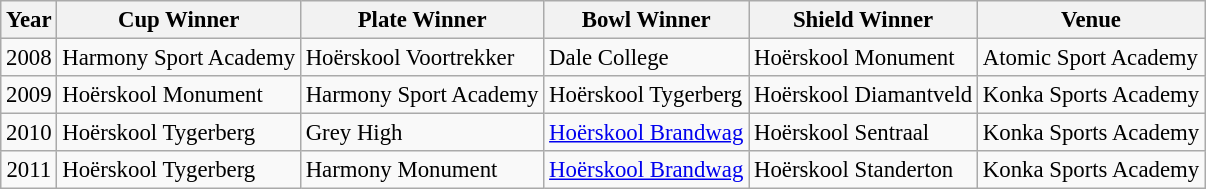<table class="wikitable" style="font-size:95%;">
<tr>
<th>Year</th>
<th>Cup Winner</th>
<th>Plate Winner</th>
<th>Bowl Winner</th>
<th>Shield Winner</th>
<th>Venue</th>
</tr>
<tr>
<td align="center">2008</td>
<td align="left">Harmony Sport Academy</td>
<td align="left">Hoërskool Voortrekker</td>
<td align="left">Dale College</td>
<td align="left">Hoërskool Monument</td>
<td align="left">Atomic Sport Academy</td>
</tr>
<tr>
<td align="center">2009</td>
<td align="left">Hoërskool Monument</td>
<td align="left">Harmony Sport Academy</td>
<td align="left">Hoërskool Tygerberg</td>
<td align="left">Hoërskool Diamantveld</td>
<td align="left">Konka Sports Academy</td>
</tr>
<tr>
<td align="center">2010</td>
<td align="left">Hoërskool Tygerberg</td>
<td align="left">Grey High</td>
<td align="left"><a href='#'>Hoërskool Brandwag</a></td>
<td align="left">Hoërskool Sentraal</td>
<td align="left">Konka Sports Academy</td>
</tr>
<tr>
<td align="center">2011</td>
<td align="left">Hoërskool Tygerberg</td>
<td align="left">Harmony Monument</td>
<td align="left"><a href='#'>Hoërskool Brandwag</a></td>
<td align="left">Hoërskool Standerton</td>
<td align="left">Konka Sports Academy</td>
</tr>
</table>
